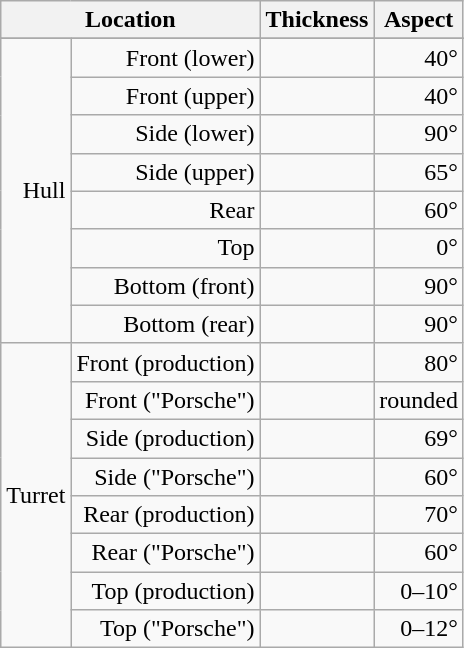<table class="wikitable" style="text-align:right;">
<tr>
<th colspan =2>Location</th>
<th>Thickness</th>
<th>Aspect</th>
</tr>
<tr>
</tr>
<tr>
<td rowspan=8>Hull</td>
<td>Front (lower)</td>
<td></td>
<td>40°</td>
</tr>
<tr>
<td>Front  (upper)</td>
<td></td>
<td>40°</td>
</tr>
<tr>
<td>Side (lower)</td>
<td></td>
<td>90°</td>
</tr>
<tr>
<td>Side (upper)</td>
<td></td>
<td>65°</td>
</tr>
<tr>
<td>Rear</td>
<td></td>
<td>60°</td>
</tr>
<tr>
<td>Top</td>
<td></td>
<td>0°</td>
</tr>
<tr>
<td>Bottom (front)</td>
<td></td>
<td>90°</td>
</tr>
<tr>
<td>Bottom  (rear)</td>
<td></td>
<td>90°</td>
</tr>
<tr>
<td rowspan=8>Turret</td>
<td>Front (production)</td>
<td></td>
<td>80°</td>
</tr>
<tr>
<td>Front ("Porsche")</td>
<td></td>
<td>rounded</td>
</tr>
<tr>
<td>Side (production)</td>
<td></td>
<td>69°</td>
</tr>
<tr>
<td>Side  ("Porsche")</td>
<td></td>
<td>60°</td>
</tr>
<tr>
<td>Rear (production)</td>
<td></td>
<td>70°</td>
</tr>
<tr>
<td>Rear  ("Porsche")</td>
<td></td>
<td>60°</td>
</tr>
<tr>
<td>Top (production)</td>
<td></td>
<td>0–10°</td>
</tr>
<tr>
<td>Top ("Porsche")</td>
<td></td>
<td>0–12°</td>
</tr>
</table>
